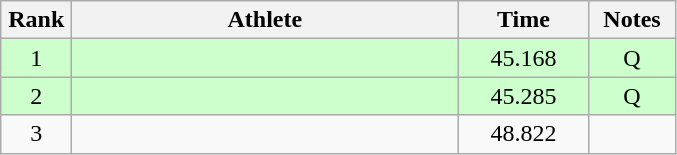<table class=wikitable style="text-align:center">
<tr>
<th width=40>Rank</th>
<th width=250>Athlete</th>
<th width=80>Time</th>
<th width=50>Notes</th>
</tr>
<tr bgcolor="ccffcc">
<td>1</td>
<td align=left></td>
<td>45.168</td>
<td>Q</td>
</tr>
<tr bgcolor="ccffcc">
<td>2</td>
<td align=left></td>
<td>45.285</td>
<td>Q</td>
</tr>
<tr>
<td>3</td>
<td align=left></td>
<td>48.822</td>
<td></td>
</tr>
</table>
